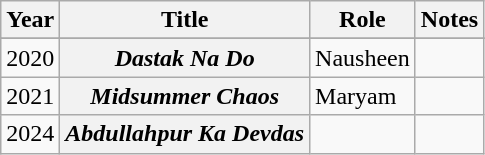<table class="wikitable plainrowheaders">
<tr style="text-align:center;">
<th scope="col">Year</th>
<th scope="col">Title</th>
<th scope="col">Role</th>
<th class="unsortable" scope="col">Notes</th>
</tr>
<tr>
</tr>
<tr>
<td>2020</td>
<th scope="row"><em>Dastak Na Do</em></th>
<td>Nausheen</td>
<td></td>
</tr>
<tr>
<td>2021</td>
<th scope="row"><em>Midsummer Chaos</em></th>
<td>Maryam</td>
<td></td>
</tr>
<tr>
<td>2024</td>
<th scope="row"><em>Abdullahpur Ka Devdas</em></th>
<td></td>
<td></td>
</tr>
</table>
